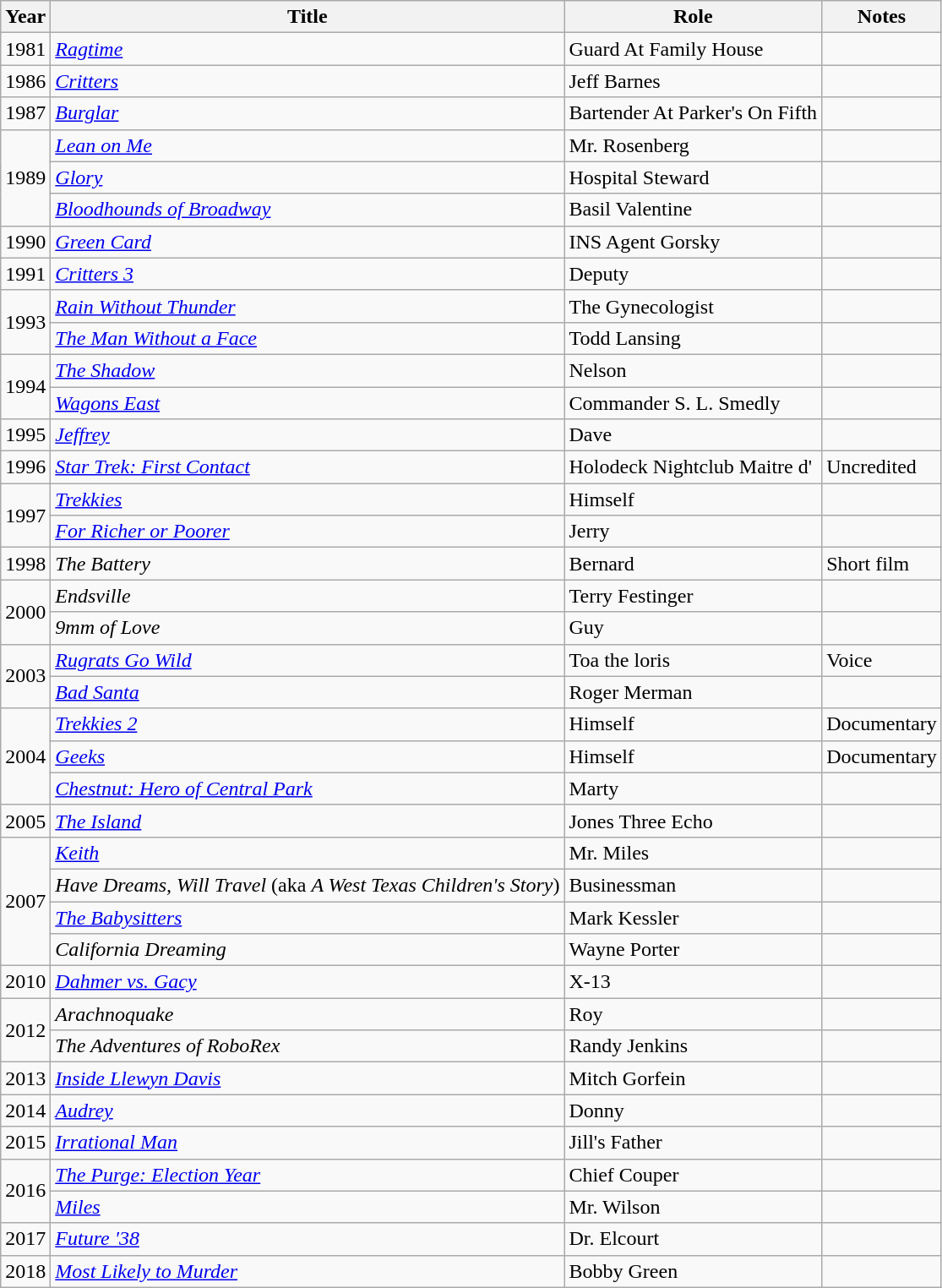<table class="wikitable">
<tr>
<th>Year</th>
<th>Title</th>
<th>Role</th>
<th>Notes</th>
</tr>
<tr>
<td>1981</td>
<td><em><a href='#'>Ragtime</a></em></td>
<td>Guard At Family House</td>
<td></td>
</tr>
<tr>
<td>1986</td>
<td><em><a href='#'>Critters</a></em></td>
<td>Jeff Barnes</td>
<td></td>
</tr>
<tr>
<td>1987</td>
<td><em><a href='#'>Burglar</a></em></td>
<td>Bartender At Parker's On Fifth</td>
<td></td>
</tr>
<tr>
<td rowspan="3">1989</td>
<td><em><a href='#'>Lean on Me</a></em></td>
<td>Mr. Rosenberg</td>
<td></td>
</tr>
<tr>
<td><em><a href='#'>Glory</a></em></td>
<td>Hospital Steward</td>
<td></td>
</tr>
<tr>
<td><em><a href='#'>Bloodhounds of Broadway</a></em></td>
<td>Basil Valentine</td>
<td></td>
</tr>
<tr>
<td>1990</td>
<td><em><a href='#'>Green Card</a></em></td>
<td>INS Agent Gorsky</td>
<td></td>
</tr>
<tr>
<td>1991</td>
<td><em><a href='#'>Critters 3</a></em></td>
<td>Deputy</td>
<td></td>
</tr>
<tr>
<td rowspan="2">1993</td>
<td><em><a href='#'>Rain Without Thunder</a></em></td>
<td>The Gynecologist</td>
<td></td>
</tr>
<tr>
<td><em><a href='#'>The Man Without a Face</a></em></td>
<td>Todd Lansing</td>
<td></td>
</tr>
<tr>
<td rowspan="2">1994</td>
<td><em><a href='#'>The Shadow</a></em></td>
<td>Nelson</td>
<td></td>
</tr>
<tr>
<td><em><a href='#'>Wagons East</a></em></td>
<td>Commander S. L. Smedly</td>
<td></td>
</tr>
<tr>
<td>1995</td>
<td><em><a href='#'>Jeffrey</a></em></td>
<td>Dave</td>
<td></td>
</tr>
<tr>
<td>1996</td>
<td><em><a href='#'>Star Trek: First Contact</a></em></td>
<td>Holodeck Nightclub Maitre d'</td>
<td>Uncredited</td>
</tr>
<tr>
<td rowspan="2">1997</td>
<td><em><a href='#'>Trekkies</a></em></td>
<td>Himself</td>
<td></td>
</tr>
<tr>
<td><em><a href='#'>For Richer or Poorer</a></em></td>
<td>Jerry</td>
<td></td>
</tr>
<tr>
<td>1998</td>
<td><em>The Battery</em></td>
<td>Bernard</td>
<td>Short film</td>
</tr>
<tr>
<td rowspan="2">2000</td>
<td><em>Endsville</em></td>
<td>Terry Festinger</td>
<td></td>
</tr>
<tr>
<td><em>9mm of Love</em></td>
<td>Guy</td>
<td></td>
</tr>
<tr>
<td rowspan="2">2003</td>
<td><em><a href='#'>Rugrats Go Wild</a></em></td>
<td>Toa the loris</td>
<td>Voice</td>
</tr>
<tr>
<td><em><a href='#'>Bad Santa</a></em></td>
<td>Roger Merman</td>
<td></td>
</tr>
<tr>
<td rowspan="3">2004</td>
<td><em><a href='#'>Trekkies 2</a></em></td>
<td>Himself</td>
<td>Documentary</td>
</tr>
<tr>
<td><em><a href='#'>Geeks</a></em></td>
<td>Himself</td>
<td>Documentary</td>
</tr>
<tr>
<td><em><a href='#'>Chestnut: Hero of Central Park</a></em></td>
<td>Marty</td>
<td></td>
</tr>
<tr>
<td>2005</td>
<td><em><a href='#'>The Island</a></em></td>
<td>Jones Three Echo</td>
<td></td>
</tr>
<tr>
<td rowspan="4">2007</td>
<td><em><a href='#'>Keith</a></em></td>
<td>Mr. Miles</td>
<td></td>
</tr>
<tr>
<td><em>Have Dreams, Will Travel</em> (aka <em>A West Texas Children's Story</em>)</td>
<td>Businessman</td>
<td></td>
</tr>
<tr>
<td><em><a href='#'>The Babysitters</a></em></td>
<td>Mark Kessler</td>
<td></td>
</tr>
<tr>
<td><em>California Dreaming</em></td>
<td>Wayne Porter</td>
<td></td>
</tr>
<tr>
<td>2010</td>
<td><em><a href='#'>Dahmer vs. Gacy</a></em></td>
<td>X-13</td>
<td></td>
</tr>
<tr>
<td rowspan="2">2012</td>
<td><em>Arachnoquake</em></td>
<td>Roy</td>
<td></td>
</tr>
<tr>
<td><em>The Adventures of RoboRex</em></td>
<td>Randy Jenkins</td>
<td></td>
</tr>
<tr>
<td>2013</td>
<td><em><a href='#'>Inside Llewyn Davis</a></em></td>
<td>Mitch Gorfein</td>
<td></td>
</tr>
<tr>
<td>2014</td>
<td><em><a href='#'>Audrey</a></em></td>
<td>Donny</td>
<td></td>
</tr>
<tr>
<td>2015</td>
<td><em><a href='#'>Irrational Man</a></em></td>
<td>Jill's Father</td>
<td></td>
</tr>
<tr>
<td rowspan="2">2016</td>
<td><em><a href='#'>The Purge: Election Year</a></em></td>
<td>Chief Couper</td>
<td></td>
</tr>
<tr>
<td><em><a href='#'>Miles</a></em></td>
<td>Mr. Wilson</td>
<td></td>
</tr>
<tr>
<td>2017</td>
<td><em><a href='#'>Future '38</a></em></td>
<td>Dr. Elcourt</td>
<td></td>
</tr>
<tr>
<td>2018</td>
<td><em><a href='#'>Most Likely to Murder</a></em></td>
<td>Bobby Green</td>
<td></td>
</tr>
</table>
